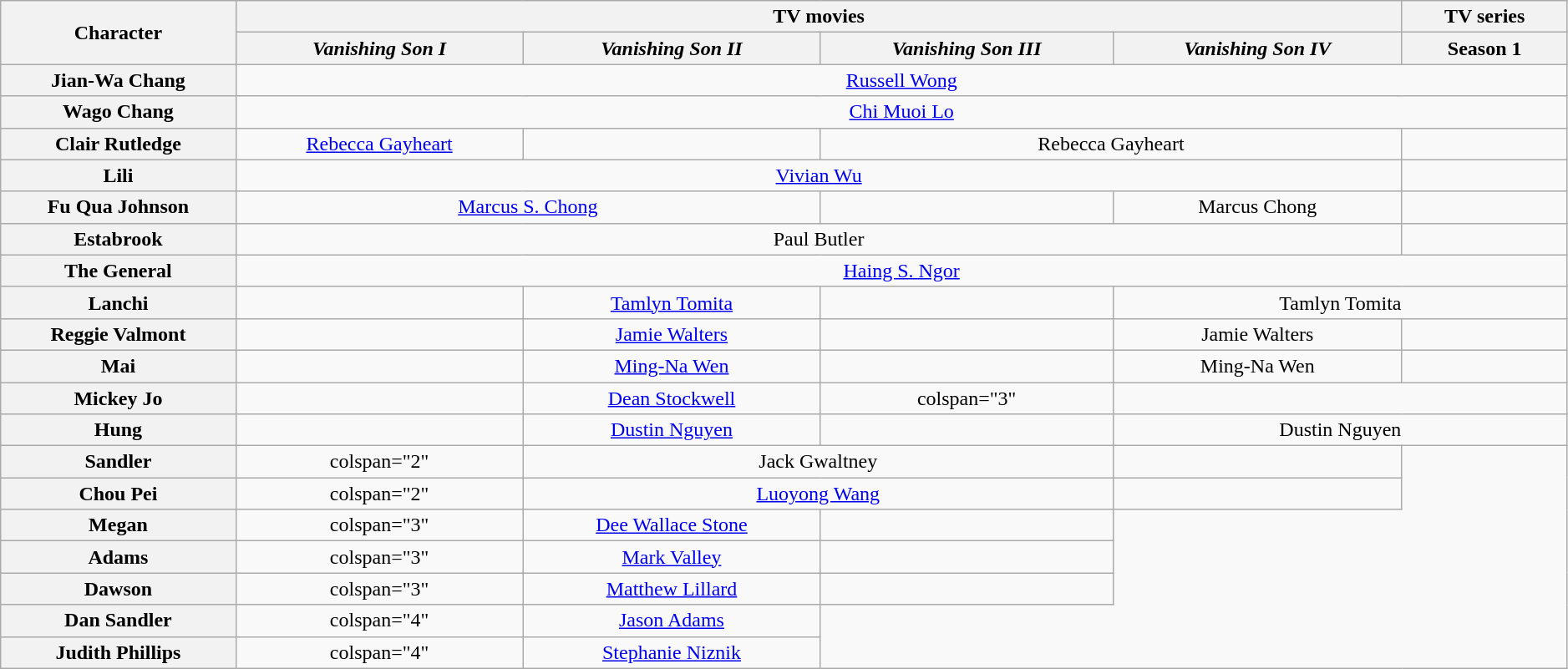<table class="wikitable" style="width:99%; text-align:center;">
<tr>
<th rowspan="2" style="width:15%;">Character</th>
<th colspan="4">TV movies</th>
<th colspan="1">TV series</th>
</tr>
<tr>
<th><em>Vanishing Son I</em></th>
<th><em>Vanishing Son II</em></th>
<th><em>Vanishing Son III</em></th>
<th><em>Vanishing Son IV</em></th>
<th>Season 1</th>
</tr>
<tr>
<th scope="row">Jian-Wa Chang</th>
<td colspan="5"><a href='#'>Russell Wong</a></td>
</tr>
<tr>
<th scope="row">Wago Chang</th>
<td colspan="5"><a href='#'>Chi Muoi Lo</a></td>
</tr>
<tr>
<th scope="row">Clair Rutledge</th>
<td><a href='#'>Rebecca Gayheart</a></td>
<td></td>
<td colspan="2">Rebecca Gayheart</td>
<td></td>
</tr>
<tr>
<th scope="row">Lili</th>
<td colspan="4"><a href='#'>Vivian Wu</a></td>
<td></td>
</tr>
<tr>
<th scope="row">Fu Qua Johnson</th>
<td colspan="2"><a href='#'>Marcus S. Chong</a></td>
<td></td>
<td>Marcus Chong</td>
<td></td>
</tr>
<tr>
<th scope="row">Estabrook</th>
<td colspan="4">Paul Butler</td>
<td></td>
</tr>
<tr>
<th scope="row">The General</th>
<td colspan="5"><a href='#'>Haing S. Ngor</a></td>
</tr>
<tr>
<th scope="row">Lanchi</th>
<td></td>
<td><a href='#'>Tamlyn Tomita</a></td>
<td></td>
<td colspan="2">Tamlyn Tomita</td>
</tr>
<tr>
<th scope="row">Reggie Valmont</th>
<td></td>
<td><a href='#'>Jamie Walters</a></td>
<td></td>
<td>Jamie Walters</td>
<td></td>
</tr>
<tr>
<th scope="row">Mai</th>
<td></td>
<td><a href='#'>Ming-Na Wen</a></td>
<td></td>
<td>Ming-Na Wen</td>
<td></td>
</tr>
<tr>
<th scope="row">Mickey Jo</th>
<td></td>
<td><a href='#'>Dean Stockwell</a></td>
<td>colspan="3" </td>
</tr>
<tr>
<th scope="row">Hung</th>
<td></td>
<td><a href='#'>Dustin Nguyen</a></td>
<td></td>
<td colspan="2">Dustin Nguyen</td>
</tr>
<tr>
<th scope="row">Sandler</th>
<td>colspan="2" </td>
<td colspan="2">Jack Gwaltney</td>
<td></td>
</tr>
<tr>
<th scope="row">Chou Pei</th>
<td>colspan="2" </td>
<td colspan="2"><a href='#'>Luoyong Wang</a></td>
<td></td>
</tr>
<tr>
<th scope="row">Megan</th>
<td>colspan="3" </td>
<td><a href='#'>Dee Wallace Stone</a></td>
<td></td>
</tr>
<tr>
<th scope="row">Adams</th>
<td>colspan="3" </td>
<td><a href='#'>Mark Valley</a></td>
<td></td>
</tr>
<tr>
<th scope="row">Dawson</th>
<td>colspan="3" </td>
<td><a href='#'>Matthew Lillard</a></td>
<td></td>
</tr>
<tr>
<th scope="row">Dan Sandler</th>
<td>colspan="4" </td>
<td><a href='#'>Jason Adams</a></td>
</tr>
<tr>
<th scope="row">Judith Phillips</th>
<td>colspan="4" </td>
<td><a href='#'>Stephanie Niznik</a></td>
</tr>
</table>
